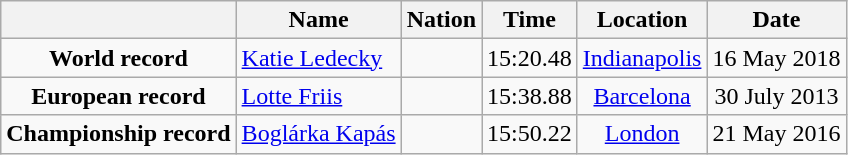<table class=wikitable style=text-align:center>
<tr>
<th></th>
<th>Name</th>
<th>Nation</th>
<th>Time</th>
<th>Location</th>
<th>Date</th>
</tr>
<tr>
<td><strong>World record</strong></td>
<td align=left><a href='#'>Katie Ledecky</a></td>
<td align=left></td>
<td align=left>15:20.48</td>
<td><a href='#'>Indianapolis</a></td>
<td>16 May 2018</td>
</tr>
<tr>
<td><strong>European record</strong></td>
<td align=left><a href='#'>Lotte Friis</a></td>
<td align=left></td>
<td align=left>15:38.88</td>
<td><a href='#'>Barcelona</a></td>
<td>30 July 2013</td>
</tr>
<tr>
<td><strong>Championship record</strong></td>
<td align=left><a href='#'>Boglárka Kapás</a></td>
<td align=left></td>
<td align=left>15:50.22</td>
<td><a href='#'>London</a></td>
<td>21 May 2016</td>
</tr>
</table>
